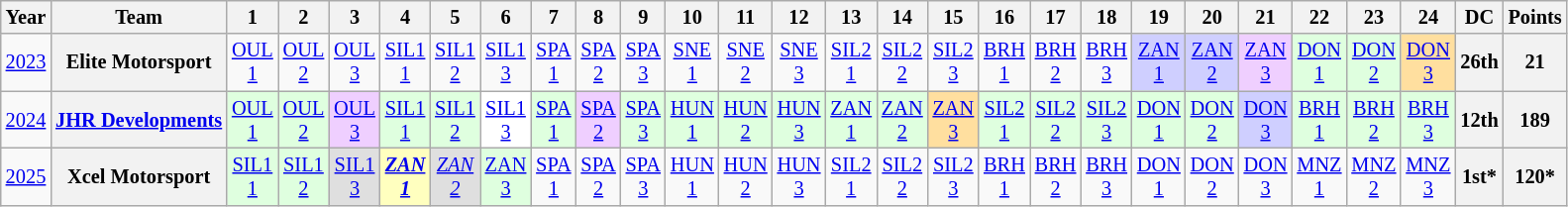<table class="wikitable" style="text-align:center; font-size:85%">
<tr>
<th>Year</th>
<th>Team</th>
<th>1</th>
<th>2</th>
<th>3</th>
<th>4</th>
<th>5</th>
<th>6</th>
<th>7</th>
<th>8</th>
<th>9</th>
<th>10</th>
<th>11</th>
<th>12</th>
<th>13</th>
<th>14</th>
<th>15</th>
<th>16</th>
<th>17</th>
<th>18</th>
<th>19</th>
<th>20</th>
<th>21</th>
<th>22</th>
<th>23</th>
<th>24</th>
<th>DC</th>
<th>Points</th>
</tr>
<tr>
<td><a href='#'>2023</a></td>
<th>Elite Motorsport</th>
<td style="background:#;"><a href='#'>OUL<br>1</a><br></td>
<td style="background:#;"><a href='#'>OUL<br>2</a><br></td>
<td style="background:#;"><a href='#'>OUL<br>3</a><br></td>
<td style="background:#;"><a href='#'>SIL1<br>1</a><br></td>
<td style="background:#;"><a href='#'>SIL1<br>2</a><br></td>
<td style="background:#;"><a href='#'>SIL1<br>3</a><br></td>
<td style="background:#;"><a href='#'>SPA<br>1</a><br></td>
<td style="background:#;"><a href='#'>SPA<br>2</a><br></td>
<td style="background:#;"><a href='#'>SPA<br>3</a><br></td>
<td style="background:#;"><a href='#'>SNE<br>1</a><br></td>
<td style="background:#;"><a href='#'>SNE<br>2</a><br></td>
<td style="background:#;"><a href='#'>SNE<br>3</a><br></td>
<td style="background:#;"><a href='#'>SIL2<br>1</a><br></td>
<td style="background:#;"><a href='#'>SIL2<br>2</a><br></td>
<td style="background:#;"><a href='#'>SIL2<br>3</a><br></td>
<td style="background:#;"><a href='#'>BRH<br>1</a><br></td>
<td style="background:#;"><a href='#'>BRH<br>2</a><br></td>
<td style="background:#;"><a href='#'>BRH<br>3</a><br></td>
<td style="background:#CFCFFF;"><a href='#'>ZAN<br>1</a><br></td>
<td style="background:#CFCFFF;"><a href='#'>ZAN<br>2</a><br></td>
<td style="background:#EFCFFF;"><a href='#'>ZAN<br>3</a><br></td>
<td style="background:#DFFFDF;"><a href='#'>DON<br>1</a><br></td>
<td style="background:#DFFFDF;"><a href='#'>DON<br>2</a><br></td>
<td style="background:#FFDF9F;"><a href='#'>DON<br>3</a><br></td>
<th>26th</th>
<th>21</th>
</tr>
<tr>
<td><a href='#'>2024</a></td>
<th nowrap><a href='#'>JHR Developments</a></th>
<td style="background:#DFFFDF;"><a href='#'>OUL<br>1</a><br></td>
<td style="background:#DFFFDF;"><a href='#'>OUL<br>2</a><br></td>
<td style="background:#EFCFFF;"><a href='#'>OUL<br>3</a><br></td>
<td style="background:#DFFFDF;"><a href='#'>SIL1<br>1</a><br></td>
<td style="background:#DFFFDF;"><a href='#'>SIL1<br>2</a><br></td>
<td style="background:#FFFFFF;"><a href='#'>SIL1<br>3</a><br></td>
<td style="background:#DFFFDF;"><a href='#'>SPA<br>1</a><br></td>
<td style="background:#EFCFFF;"><a href='#'>SPA<br>2</a><br></td>
<td style="background:#DFFFDF;"><a href='#'>SPA<br>3</a><br></td>
<td style="background:#DFFFDF;"><a href='#'>HUN<br>1</a><br></td>
<td style="background:#DFFFDF;"><a href='#'>HUN<br>2</a><br></td>
<td style="background:#DFFFDF;"><a href='#'>HUN<br>3</a><br></td>
<td style="background:#DFFFDF;"><a href='#'>ZAN<br>1</a><br></td>
<td style="background:#DFFFDF;"><a href='#'>ZAN<br>2</a><br></td>
<td style="background:#FFDF9F;"><a href='#'>ZAN<br>3</a><br></td>
<td style="background:#DFFFDF;"><a href='#'>SIL2<br>1</a><br></td>
<td style="background:#DFFFDF;"><a href='#'>SIL2<br>2</a><br></td>
<td style="background:#DFFFDF;"><a href='#'>SIL2<br>3</a><br></td>
<td style="background:#DFFFDF;"><a href='#'>DON<br>1</a><br></td>
<td style="background:#DFFFDF;"><a href='#'>DON<br>2</a><br></td>
<td style="background:#CFCFFF;"><a href='#'>DON<br>3</a><br></td>
<td style="background:#DFFFDF;"><a href='#'>BRH<br>1</a><br></td>
<td style="background:#DFFFDF;"><a href='#'>BRH<br>2</a><br></td>
<td style="background:#DFFFDF;"><a href='#'>BRH<br>3</a><br></td>
<th>12th</th>
<th>189</th>
</tr>
<tr>
<td><a href='#'>2025</a></td>
<th nowrap>Xcel Motorsport</th>
<td style="background:#DFFFDF;"><a href='#'>SIL1<br>1</a><br></td>
<td style="background:#DFFFDF;"><a href='#'>SIL1<br>2</a><br></td>
<td style="background:#DFDFDF;"><a href='#'>SIL1<br>3</a><br></td>
<td style="background:#FFFFBF;"><strong><em><a href='#'>ZAN<br>1</a></em></strong><br></td>
<td style="background:#DFDFDF;"><em><a href='#'>ZAN<br>2</a></em><br></td>
<td style="background:#DFFFDF;"><a href='#'>ZAN<br>3</a><br></td>
<td style="background:#;"><a href='#'>SPA<br>1</a><br></td>
<td style="background:#;"><a href='#'>SPA<br>2</a><br></td>
<td style="background:#;"><a href='#'>SPA<br>3</a><br></td>
<td style="background:#;"><a href='#'>HUN<br>1</a><br></td>
<td style="background:#;"><a href='#'>HUN<br>2</a><br></td>
<td style="background:#;"><a href='#'>HUN<br>3</a><br></td>
<td style="background:#;"><a href='#'>SIL2<br>1</a><br></td>
<td style="background:#;"><a href='#'>SIL2<br>2</a><br></td>
<td style="background:#;"><a href='#'>SIL2<br>3</a><br></td>
<td style="background:#;"><a href='#'>BRH<br>1</a><br></td>
<td style="background:#;"><a href='#'>BRH<br>2</a><br></td>
<td style="background:#;"><a href='#'>BRH<br>3</a><br></td>
<td style="background:#;"><a href='#'>DON<br>1</a><br></td>
<td style="background:#;"><a href='#'>DON<br>2</a><br></td>
<td style="background:#;"><a href='#'>DON<br>3</a><br></td>
<td style="background:#;"><a href='#'>MNZ<br>1</a><br></td>
<td style="background:#;"><a href='#'>MNZ<br>2</a><br></td>
<td style="background:#;"><a href='#'>MNZ<br>3</a><br></td>
<th>1st*</th>
<th>120*</th>
</tr>
</table>
